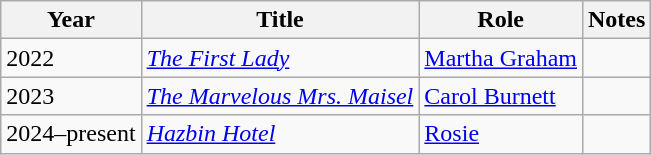<table class="wikitable sortable">
<tr>
<th>Year</th>
<th>Title</th>
<th>Role</th>
<th class="unsortable">Notes</th>
</tr>
<tr>
<td>2022</td>
<td><em><a href='#'>The First Lady</a></em></td>
<td><a href='#'>Martha Graham</a></td>
<td></td>
</tr>
<tr>
<td>2023</td>
<td><em><a href='#'>The Marvelous Mrs. Maisel</a></em></td>
<td><a href='#'>Carol Burnett</a></td>
<td></td>
</tr>
<tr>
<td>2024–present</td>
<td><em><a href='#'>Hazbin Hotel</a></em></td>
<td><a href='#'>Rosie</a></td>
<td></td>
</tr>
</table>
